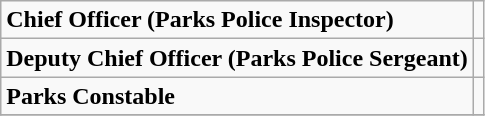<table class="wikitable">
<tr>
<td><strong>Chief Officer (Parks Police Inspector)</strong></td>
<td></td>
</tr>
<tr>
<td><strong>Deputy Chief Officer (Parks Police Sergeant)</strong></td>
<td></td>
</tr>
<tr>
<td><strong>Parks Constable</strong></td>
<td></td>
</tr>
<tr>
</tr>
</table>
